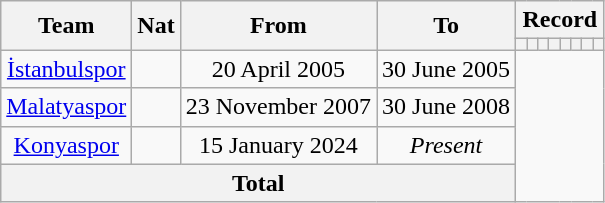<table class="wikitable" style="text-align:center">
<tr>
<th rowspan="2">Team</th>
<th rowspan="2">Nat</th>
<th rowspan="2">From</th>
<th rowspan="2">To</th>
<th colspan="8">Record</th>
</tr>
<tr>
<th></th>
<th></th>
<th></th>
<th></th>
<th></th>
<th></th>
<th></th>
<th></th>
</tr>
<tr>
<td><a href='#'>İstanbulspor</a></td>
<td></td>
<td>20 April 2005</td>
<td>30 June 2005<br></td>
</tr>
<tr>
<td><a href='#'>Malatyaspor</a></td>
<td></td>
<td>23 November 2007</td>
<td>30 June 2008<br></td>
</tr>
<tr>
<td><a href='#'>Konyaspor</a></td>
<td></td>
<td>15 January 2024</td>
<td><em>Present</em><br></td>
</tr>
<tr>
<th colspan="4">Total<br></th>
</tr>
</table>
